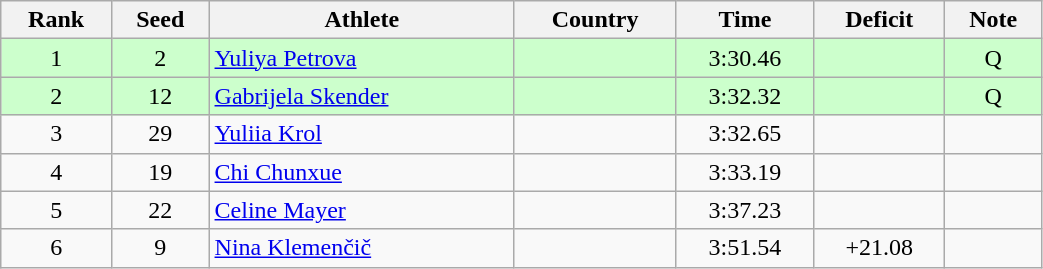<table class="wikitable sortable" style="text-align:center" width=55%>
<tr>
<th>Rank</th>
<th>Seed</th>
<th>Athlete</th>
<th>Country</th>
<th>Time</th>
<th>Deficit</th>
<th>Note</th>
</tr>
<tr bgcolor=ccffcc>
<td>1</td>
<td>2</td>
<td align=left><a href='#'>Yuliya Petrova</a></td>
<td align=left></td>
<td>3:30.46</td>
<td></td>
<td>Q</td>
</tr>
<tr bgcolor=ccffcc>
<td>2</td>
<td>12</td>
<td align=left><a href='#'>Gabrijela Skender</a></td>
<td align=left></td>
<td>3:32.32</td>
<td></td>
<td>Q</td>
</tr>
<tr>
<td>3</td>
<td>29</td>
<td align=left><a href='#'>Yuliia Krol</a></td>
<td align=left></td>
<td>3:32.65</td>
<td></td>
<td></td>
</tr>
<tr>
<td>4</td>
<td>19</td>
<td align="left"><a href='#'>Chi Chunxue</a></td>
<td align=left></td>
<td>3:33.19</td>
<td></td>
<td></td>
</tr>
<tr>
<td>5</td>
<td>22</td>
<td align=left><a href='#'>Celine Mayer</a></td>
<td align=left></td>
<td>3:37.23</td>
<td></td>
<td></td>
</tr>
<tr>
<td>6</td>
<td>9</td>
<td align=left><a href='#'>Nina Klemenčič</a></td>
<td align=left></td>
<td>3:51.54</td>
<td>+21.08</td>
<td></td>
</tr>
</table>
